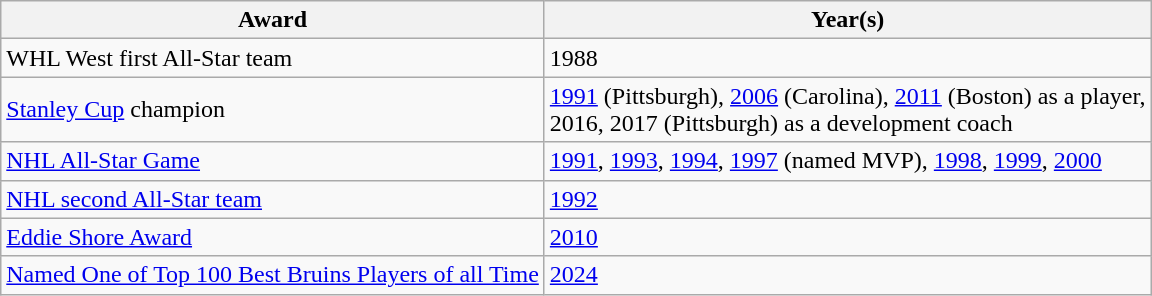<table class="wikitable">
<tr>
<th>Award</th>
<th>Year(s)</th>
</tr>
<tr>
<td>WHL West first All-Star team</td>
<td>1988</td>
</tr>
<tr>
<td><a href='#'>Stanley Cup</a> champion</td>
<td><a href='#'>1991</a> (Pittsburgh), <a href='#'>2006</a> (Carolina), <a href='#'>2011</a> (Boston) as a player,<br>2016, 2017 (Pittsburgh) as a development coach</td>
</tr>
<tr>
<td><a href='#'>NHL All-Star Game</a></td>
<td><a href='#'>1991</a>, <a href='#'>1993</a>, <a href='#'>1994</a>, <a href='#'>1997</a> (named MVP), <a href='#'>1998</a>, <a href='#'>1999</a>, <a href='#'>2000</a></td>
</tr>
<tr>
<td><a href='#'>NHL second All-Star team</a></td>
<td><a href='#'>1992</a></td>
</tr>
<tr>
<td><a href='#'>Eddie Shore Award</a></td>
<td><a href='#'>2010</a></td>
</tr>
<tr>
<td><a href='#'>Named One of Top 100 Best Bruins Players of all Time</a></td>
<td><a href='#'>2024</a></td>
</tr>
</table>
